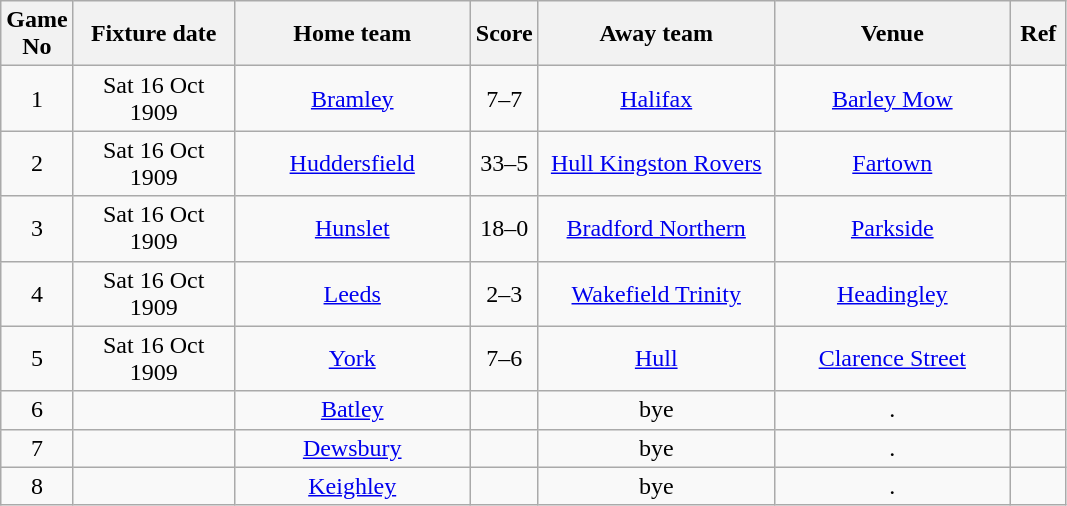<table class="wikitable" style="text-align:center;">
<tr>
<th width=20 abbr="No">Game No</th>
<th width=100 abbr="Date">Fixture date</th>
<th width=150 abbr="Home team">Home team</th>
<th width=20 abbr="Score">Score</th>
<th width=150 abbr="Away team">Away team</th>
<th width=150 abbr="Venue">Venue</th>
<th width=30 abbr="Ref">Ref</th>
</tr>
<tr>
<td>1</td>
<td>Sat 16 Oct 1909</td>
<td><a href='#'>Bramley</a></td>
<td>7–7</td>
<td><a href='#'>Halifax</a></td>
<td><a href='#'>Barley Mow</a></td>
<td></td>
</tr>
<tr>
<td>2</td>
<td>Sat 16 Oct 1909</td>
<td><a href='#'>Huddersfield</a></td>
<td>33–5</td>
<td><a href='#'>Hull Kingston Rovers</a></td>
<td><a href='#'>Fartown</a></td>
<td></td>
</tr>
<tr>
<td>3</td>
<td>Sat 16 Oct 1909</td>
<td><a href='#'>Hunslet</a></td>
<td>18–0</td>
<td><a href='#'>Bradford Northern</a></td>
<td><a href='#'>Parkside</a></td>
<td></td>
</tr>
<tr>
<td>4</td>
<td>Sat 16 Oct 1909</td>
<td><a href='#'>Leeds</a></td>
<td>2–3</td>
<td><a href='#'>Wakefield Trinity</a></td>
<td><a href='#'>Headingley</a></td>
<td></td>
</tr>
<tr>
<td>5</td>
<td>Sat 16 Oct 1909</td>
<td><a href='#'>York</a></td>
<td>7–6</td>
<td><a href='#'>Hull</a></td>
<td><a href='#'>Clarence Street</a></td>
<td></td>
</tr>
<tr>
<td>6</td>
<td></td>
<td><a href='#'>Batley</a></td>
<td></td>
<td>bye</td>
<td>.</td>
<td></td>
</tr>
<tr>
<td>7</td>
<td></td>
<td><a href='#'>Dewsbury</a></td>
<td></td>
<td>bye</td>
<td>.</td>
<td></td>
</tr>
<tr>
<td>8</td>
<td></td>
<td><a href='#'>Keighley</a></td>
<td></td>
<td>bye</td>
<td>.</td>
<td></td>
</tr>
</table>
